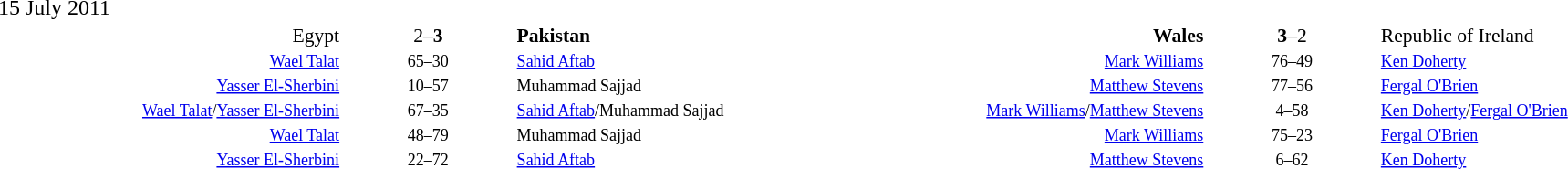<table width="100%" cellspacing="1">
<tr>
<th width=20%></th>
<th width=10%></th>
<th width=20%></th>
<th width=20%></th>
<th width=10%></th>
<th width=20%></th>
</tr>
<tr>
<td>15 July 2011</td>
</tr>
<tr style=font-size:90%>
<td align=right>Egypt </td>
<td align=center>2–<strong>3</strong></td>
<td><strong> Pakistan</strong></td>
<td align=right><strong>Wales </strong></td>
<td align=center><strong>3</strong>–2</td>
<td> Republic of Ireland</td>
</tr>
<tr style=font-size:75%>
<td align=right><a href='#'>Wael Talat</a></td>
<td align=center>65–30</td>
<td><a href='#'>Sahid Aftab</a></td>
<td align=right><a href='#'>Mark Williams</a></td>
<td align=center>76–49</td>
<td><a href='#'>Ken Doherty</a></td>
</tr>
<tr style=font-size:75%>
<td align=right><a href='#'>Yasser El-Sherbini</a></td>
<td align=center>10–57</td>
<td>Muhammad Sajjad</td>
<td align=right><a href='#'>Matthew Stevens</a></td>
<td align=center>77–56</td>
<td><a href='#'>Fergal O'Brien</a></td>
</tr>
<tr style=font-size:75%>
<td align=right><a href='#'>Wael Talat</a>/<a href='#'>Yasser El-Sherbini</a></td>
<td align=center>67–35</td>
<td><a href='#'>Sahid Aftab</a>/Muhammad Sajjad</td>
<td align=right><a href='#'>Mark Williams</a>/<a href='#'>Matthew Stevens</a></td>
<td align=center>4–58</td>
<td><a href='#'>Ken Doherty</a>/<a href='#'>Fergal O'Brien</a></td>
</tr>
<tr style=font-size:75%>
<td align=right><a href='#'>Wael Talat</a></td>
<td align=center>48–79</td>
<td>Muhammad Sajjad</td>
<td align=right><a href='#'>Mark Williams</a></td>
<td align=center>75–23</td>
<td><a href='#'>Fergal O'Brien</a></td>
</tr>
<tr style=font-size:75%>
<td align=right><a href='#'>Yasser El-Sherbini</a></td>
<td align=center>22–72</td>
<td><a href='#'>Sahid Aftab</a></td>
<td align=right><a href='#'>Matthew Stevens</a></td>
<td align=center>6–62</td>
<td><a href='#'>Ken Doherty</a></td>
</tr>
</table>
